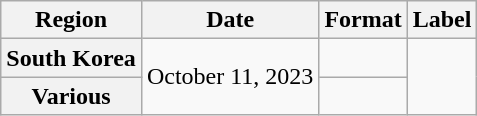<table class="wikitable plainrowheaders">
<tr>
<th scope="col">Region</th>
<th scope="col">Date</th>
<th scope="col">Format</th>
<th scope="col">Label</th>
</tr>
<tr>
<th scope="row">South Korea</th>
<td rowspan="2">October 11, 2023</td>
<td></td>
<td rowspan="2"></td>
</tr>
<tr>
<th scope="row">Various</th>
<td></td>
</tr>
</table>
